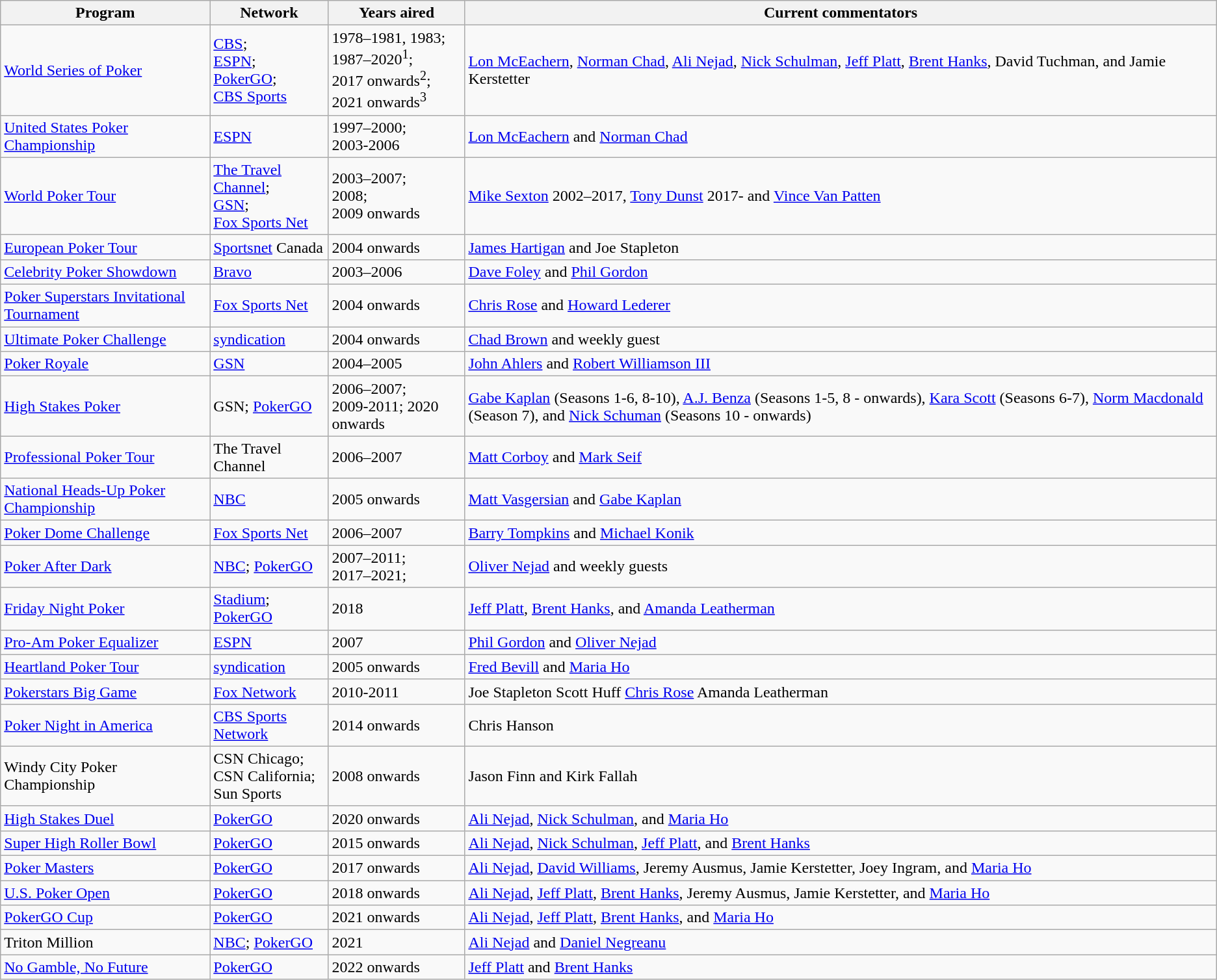<table class="wikitable">
<tr>
<th>Program</th>
<th>Network</th>
<th>Years aired</th>
<th>Current commentators</th>
</tr>
<tr>
<td><a href='#'>World Series of Poker</a></td>
<td><a href='#'>CBS</a>;<br><a href='#'>ESPN</a>;<br><a href='#'>PokerGO</a>;<br><a href='#'>CBS Sports</a></td>
<td>1978–1981, 1983;<br>1987–2020<sup>1</sup>;<br>2017 onwards<sup>2</sup>;<br>2021 onwards<sup>3</sup></td>
<td><a href='#'>Lon McEachern</a>, <a href='#'>Norman Chad</a>, <a href='#'>Ali Nejad</a>, <a href='#'>Nick Schulman</a>, <a href='#'>Jeff Platt</a>, <a href='#'>Brent Hanks</a>, David Tuchman, and Jamie Kerstetter</td>
</tr>
<tr>
<td><a href='#'>United States Poker Championship</a></td>
<td><a href='#'>ESPN</a></td>
<td>1997–2000;<br>2003-2006</td>
<td><a href='#'>Lon McEachern</a> and <a href='#'>Norman Chad</a></td>
</tr>
<tr>
<td><a href='#'>World Poker Tour</a></td>
<td><a href='#'>The Travel Channel</a>;<br><a href='#'>GSN</a>;<br><a href='#'>Fox Sports Net</a></td>
<td>2003–2007;<br>2008;<br>2009 onwards</td>
<td><a href='#'>Mike Sexton</a> 2002–2017, <a href='#'>Tony Dunst</a> 2017- and <a href='#'>Vince Van Patten</a></td>
</tr>
<tr>
<td><a href='#'>European Poker Tour</a></td>
<td><a href='#'>Sportsnet</a> Canada</td>
<td>2004 onwards</td>
<td><a href='#'>James Hartigan</a> and Joe Stapleton</td>
</tr>
<tr>
<td><a href='#'>Celebrity Poker Showdown</a></td>
<td><a href='#'>Bravo</a></td>
<td>2003–2006</td>
<td><a href='#'>Dave Foley</a> and <a href='#'>Phil Gordon</a></td>
</tr>
<tr>
<td><a href='#'>Poker Superstars Invitational Tournament</a></td>
<td><a href='#'>Fox Sports Net</a></td>
<td>2004 onwards</td>
<td><a href='#'>Chris Rose</a> and <a href='#'>Howard Lederer</a></td>
</tr>
<tr>
<td><a href='#'>Ultimate Poker Challenge</a></td>
<td><a href='#'>syndication</a></td>
<td>2004 onwards</td>
<td><a href='#'>Chad Brown</a> and weekly guest</td>
</tr>
<tr>
<td><a href='#'>Poker Royale</a></td>
<td><a href='#'>GSN</a></td>
<td>2004–2005</td>
<td><a href='#'>John Ahlers</a> and <a href='#'>Robert Williamson III</a></td>
</tr>
<tr>
<td><a href='#'>High Stakes Poker</a></td>
<td>GSN; <a href='#'>PokerGO</a></td>
<td>2006–2007;<br>2009-2011; 2020 onwards</td>
<td><a href='#'>Gabe Kaplan</a> (Seasons 1-6, 8-10), <a href='#'>A.J. Benza</a> (Seasons 1-5, 8 - onwards), <a href='#'>Kara Scott</a> (Seasons 6-7), <a href='#'>Norm Macdonald</a> (Season 7), and <a href='#'>Nick Schuman</a> (Seasons 10 - onwards)</td>
</tr>
<tr>
<td><a href='#'>Professional Poker Tour</a></td>
<td>The Travel Channel</td>
<td>2006–2007</td>
<td><a href='#'>Matt Corboy</a> and <a href='#'>Mark Seif</a></td>
</tr>
<tr>
<td><a href='#'>National Heads-Up Poker Championship</a></td>
<td><a href='#'>NBC</a></td>
<td>2005 onwards</td>
<td><a href='#'>Matt Vasgersian</a> and <a href='#'>Gabe Kaplan</a></td>
</tr>
<tr>
<td><a href='#'>Poker Dome Challenge</a></td>
<td><a href='#'>Fox Sports Net</a></td>
<td>2006–2007</td>
<td><a href='#'>Barry Tompkins</a> and <a href='#'>Michael Konik</a></td>
</tr>
<tr>
<td><a href='#'>Poker After Dark</a></td>
<td><a href='#'>NBC</a>; <a href='#'>PokerGO</a></td>
<td>2007–2011;<br>2017–2021;</td>
<td><a href='#'>Oliver Nejad</a> and weekly guests</td>
</tr>
<tr>
<td><a href='#'>Friday Night Poker</a></td>
<td><a href='#'>Stadium</a>; <a href='#'>PokerGO</a></td>
<td>2018</td>
<td><a href='#'>Jeff Platt</a>, <a href='#'>Brent Hanks</a>, and <a href='#'>Amanda Leatherman</a></td>
</tr>
<tr>
<td><a href='#'>Pro-Am Poker Equalizer</a></td>
<td><a href='#'>ESPN</a></td>
<td>2007</td>
<td><a href='#'>Phil Gordon</a> and <a href='#'>Oliver Nejad</a></td>
</tr>
<tr>
<td><a href='#'>Heartland Poker Tour</a></td>
<td><a href='#'>syndication</a></td>
<td>2005 onwards</td>
<td><a href='#'>Fred Bevill</a> and <a href='#'>Maria Ho</a></td>
</tr>
<tr>
<td><a href='#'>Pokerstars Big Game</a></td>
<td><a href='#'>Fox Network</a></td>
<td>2010-2011</td>
<td>Joe Stapleton Scott Huff <a href='#'>Chris Rose</a> Amanda Leatherman</td>
</tr>
<tr>
<td><a href='#'>Poker Night in America</a></td>
<td><a href='#'>CBS Sports Network</a></td>
<td>2014 onwards</td>
<td>Chris Hanson</td>
</tr>
<tr>
<td>Windy City Poker Championship</td>
<td>CSN Chicago;<br>CSN California;<br>Sun Sports</td>
<td>2008 onwards</td>
<td>Jason Finn and Kirk Fallah</td>
</tr>
<tr>
<td><a href='#'>High Stakes Duel</a></td>
<td><a href='#'>PokerGO</a></td>
<td>2020 onwards</td>
<td><a href='#'>Ali Nejad</a>, <a href='#'>Nick Schulman</a>, and <a href='#'>Maria Ho</a></td>
</tr>
<tr>
<td><a href='#'>Super High Roller Bowl</a></td>
<td><a href='#'>PokerGO</a></td>
<td>2015 onwards</td>
<td><a href='#'>Ali Nejad</a>, <a href='#'>Nick Schulman</a>, <a href='#'>Jeff Platt</a>, and <a href='#'>Brent Hanks</a></td>
</tr>
<tr>
<td><a href='#'>Poker Masters</a></td>
<td><a href='#'>PokerGO</a></td>
<td>2017 onwards</td>
<td><a href='#'>Ali Nejad</a>, <a href='#'>David Williams</a>, Jeremy Ausmus, Jamie Kerstetter, Joey Ingram, and <a href='#'>Maria Ho</a></td>
</tr>
<tr>
<td><a href='#'>U.S. Poker Open</a></td>
<td><a href='#'>PokerGO</a></td>
<td>2018 onwards</td>
<td><a href='#'>Ali Nejad</a>, <a href='#'>Jeff Platt</a>, <a href='#'>Brent Hanks</a>, Jeremy Ausmus, Jamie Kerstetter, and <a href='#'>Maria Ho</a></td>
</tr>
<tr>
<td><a href='#'>PokerGO Cup</a></td>
<td><a href='#'>PokerGO</a></td>
<td>2021 onwards</td>
<td><a href='#'>Ali Nejad</a>, <a href='#'>Jeff Platt</a>, <a href='#'>Brent Hanks</a>, and <a href='#'>Maria Ho</a></td>
</tr>
<tr>
<td>Triton Million</td>
<td><a href='#'>NBC</a>; <a href='#'>PokerGO</a></td>
<td>2021</td>
<td><a href='#'>Ali Nejad</a> and <a href='#'>Daniel Negreanu</a></td>
</tr>
<tr>
<td><a href='#'>No Gamble, No Future</a></td>
<td><a href='#'>PokerGO</a></td>
<td>2022 onwards</td>
<td><a href='#'>Jeff Platt</a> and <a href='#'>Brent Hanks</a></td>
</tr>
</table>
